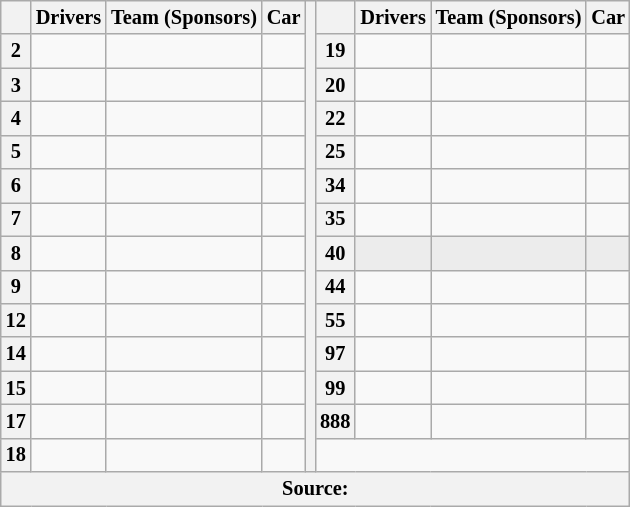<table class="wikitable" style="font-size: 85%;">
<tr>
<th></th>
<th>Drivers</th>
<th>Team (Sponsors)</th>
<th>Car</th>
<th rowspan="14"></th>
<th></th>
<th>Drivers</th>
<th>Team (Sponsors)</th>
<th>Car</th>
</tr>
<tr>
<th>2</th>
<td><br></td>
<td><br></td>
<td></td>
<th>19</th>
<td><br></td>
<td><br></td>
<td></td>
</tr>
<tr>
<th>3</th>
<td><br></td>
<td><br></td>
<td></td>
<th>20</th>
<td><br></td>
<td><br></td>
<td></td>
</tr>
<tr>
<th>4</th>
<td><br></td>
<td><br></td>
<td></td>
<th>22</th>
<td><br></td>
<td><br></td>
<td></td>
</tr>
<tr>
<th>5</th>
<td><br></td>
<td><br></td>
<td></td>
<th>25</th>
<td><br></td>
<td><br></td>
<td></td>
</tr>
<tr>
<th>6</th>
<td><br></td>
<td><br></td>
<td></td>
<th>34</th>
<td><br></td>
<td><br></td>
<td></td>
</tr>
<tr>
<th>7</th>
<td><br></td>
<td><br></td>
<td></td>
<th>35</th>
<td><br></td>
<td><br></td>
<td></td>
</tr>
<tr>
<th>8</th>
<td><br></td>
<td><br></td>
<td></td>
<th>40</th>
<td style="background:#ececec;"><br></td>
<td style="background:#ececec;"><br></td>
<td style="background:#ececec;"></td>
</tr>
<tr>
<th>9</th>
<td><br></td>
<td><br></td>
<td></td>
<th>44</th>
<td><br></td>
<td><br></td>
<td></td>
</tr>
<tr>
<th>12</th>
<td><br></td>
<td><br></td>
<td></td>
<th>55</th>
<td><br></td>
<td><br></td>
<td></td>
</tr>
<tr>
<th>14</th>
<td><br></td>
<td><br></td>
<td></td>
<th>97</th>
<td><br></td>
<td><br></td>
<td></td>
</tr>
<tr>
<th>15</th>
<td><br></td>
<td><br></td>
<td></td>
<th>99</th>
<td><br></td>
<td><br></td>
<td></td>
</tr>
<tr>
<th>17</th>
<td><br></td>
<td><br></td>
<td></td>
<th>888</th>
<td><br></td>
<td><br></td>
<td></td>
</tr>
<tr>
<th>18</th>
<td><br></td>
<td><br></td>
<td></td>
<td colspan=4></td>
</tr>
<tr>
<th colspan=9>Source:</th>
</tr>
</table>
